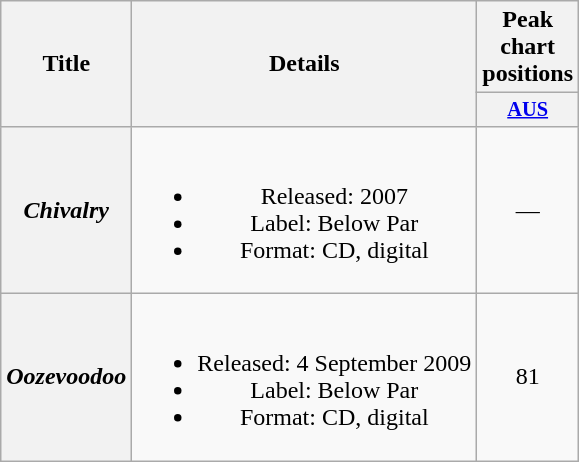<table class="wikitable plainrowheaders" style="text-align:center;">
<tr>
<th scope="col" rowspan="2">Title</th>
<th scope="col" rowspan="2">Details</th>
<th scope="col" colspan="1">Peak chart positions</th>
</tr>
<tr>
<th scope="col" style="width:3em; font-size:85%"><a href='#'>AUS</a><br></th>
</tr>
<tr>
<th scope="row"><em>Chivalry</em></th>
<td><br><ul><li>Released: 2007</li><li>Label: Below Par</li><li>Format: CD, digital</li></ul></td>
<td>—</td>
</tr>
<tr>
<th scope="row"><em>Oozevoodoo</em></th>
<td><br><ul><li>Released: 4 September 2009</li><li>Label: Below Par</li><li>Format: CD, digital</li></ul></td>
<td>81</td>
</tr>
</table>
